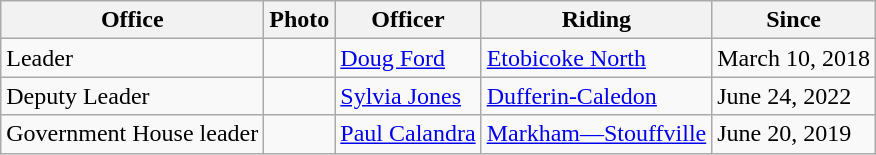<table class="wikitable">
<tr>
<th>Office</th>
<th>Photo</th>
<th>Officer</th>
<th>Riding</th>
<th>Since</th>
</tr>
<tr>
<td>Leader</td>
<td></td>
<td><a href='#'>Doug Ford</a></td>
<td><a href='#'>Etobicoke North</a></td>
<td>March 10, 2018</td>
</tr>
<tr>
<td>Deputy Leader</td>
<td></td>
<td><a href='#'>Sylvia Jones</a></td>
<td><a href='#'>Dufferin-Caledon</a></td>
<td>June 24, 2022</td>
</tr>
<tr>
<td>Government House leader</td>
<td></td>
<td><a href='#'>Paul Calandra</a></td>
<td><a href='#'>Markham—Stouffville</a></td>
<td>June 20, 2019</td>
</tr>
</table>
